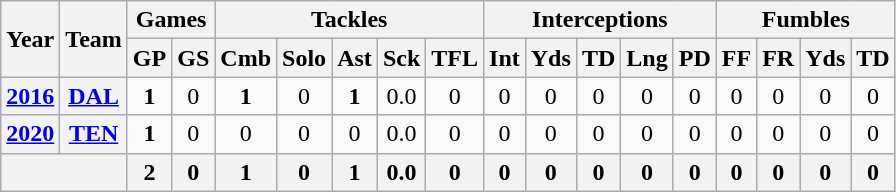<table class="wikitable" style="text-align:center">
<tr>
<th rowspan="2">Year</th>
<th rowspan="2">Team</th>
<th colspan="2">Games</th>
<th colspan="5">Tackles</th>
<th colspan="5">Interceptions</th>
<th colspan="4">Fumbles</th>
</tr>
<tr>
<th>GP</th>
<th>GS</th>
<th>Cmb</th>
<th>Solo</th>
<th>Ast</th>
<th>Sck</th>
<th>TFL</th>
<th>Int</th>
<th>Yds</th>
<th>TD</th>
<th>Lng</th>
<th>PD</th>
<th>FF</th>
<th>FR</th>
<th>Yds</th>
<th>TD</th>
</tr>
<tr>
<th><a href='#'>2016</a></th>
<th><a href='#'>DAL</a></th>
<td><strong>1</strong></td>
<td>0</td>
<td><strong>1</strong></td>
<td>0</td>
<td><strong>1</strong></td>
<td>0.0</td>
<td>0</td>
<td>0</td>
<td>0</td>
<td>0</td>
<td>0</td>
<td>0</td>
<td>0</td>
<td>0</td>
<td>0</td>
<td>0</td>
</tr>
<tr>
<th><a href='#'>2020</a></th>
<th><a href='#'>TEN</a></th>
<td><strong>1</strong></td>
<td>0</td>
<td>0</td>
<td>0</td>
<td>0</td>
<td>0.0</td>
<td>0</td>
<td>0</td>
<td>0</td>
<td>0</td>
<td>0</td>
<td>0</td>
<td>0</td>
<td>0</td>
<td>0</td>
<td>0</td>
</tr>
<tr>
<th colspan="2"></th>
<th>2</th>
<th>0</th>
<th>1</th>
<th>0</th>
<th>1</th>
<th>0.0</th>
<th>0</th>
<th>0</th>
<th>0</th>
<th>0</th>
<th>0</th>
<th>0</th>
<th>0</th>
<th>0</th>
<th>0</th>
<th>0</th>
</tr>
</table>
